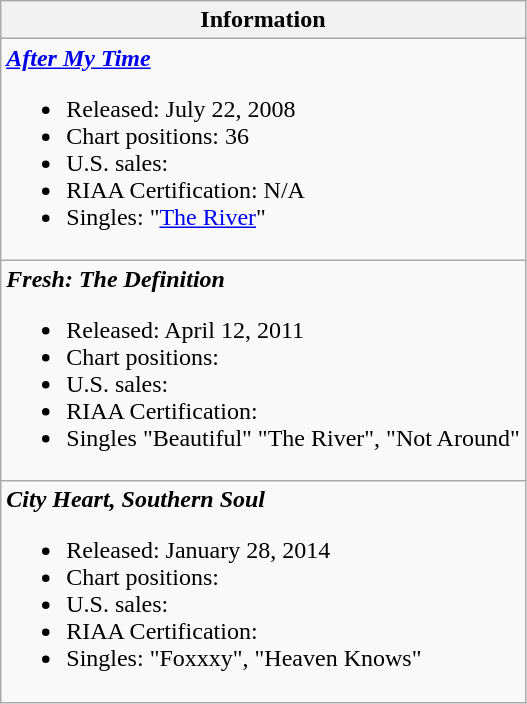<table class="wikitable">
<tr>
<th align="center">Information</th>
</tr>
<tr>
<td align="left"><strong><em><a href='#'>After My Time</a></em></strong><br><ul><li>Released: July 22, 2008</li><li>Chart positions: 36</li><li>U.S. sales:</li><li>RIAA Certification: N/A</li><li>Singles: "<a href='#'>The River</a>"</li></ul></td>
</tr>
<tr>
<td align="left"><strong><em>Fresh: The Definition</em></strong><br><ul><li>Released: April 12, 2011</li><li>Chart positions:</li><li>U.S. sales:</li><li>RIAA Certification:</li><li>Singles "Beautiful" "The River", "Not Around"</li></ul></td>
</tr>
<tr>
<td align="left"><strong><em>City Heart, Southern Soul</em></strong><br><ul><li>Released: January 28, 2014</li><li>Chart positions:</li><li>U.S. sales:</li><li>RIAA Certification:</li><li>Singles: "Foxxxy", "Heaven Knows"</li></ul></td>
</tr>
</table>
